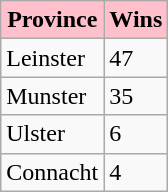<table class="wikitable">
<tr>
<th style="background:pink">Province</th>
<th style="background:pink">Wins</th>
</tr>
<tr>
<td>Leinster</td>
<td>47</td>
</tr>
<tr>
<td>Munster</td>
<td>35</td>
</tr>
<tr>
<td>Ulster</td>
<td>6</td>
</tr>
<tr>
<td>Connacht</td>
<td>4</td>
</tr>
</table>
